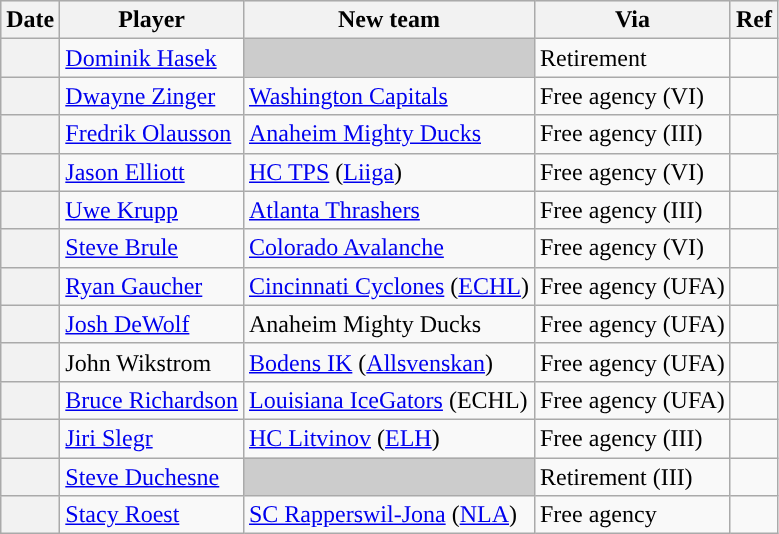<table class="wikitable plainrowheaders">
<tr style="background:#ddd; text-align:center;">
<th>Date</th>
<th>Player</th>
<th>New team</th>
<th>Via</th>
<th>Ref</th>
</tr>
<tr>
<th scope="row"></th>
<td><a href='#'>Dominik Hasek</a></td>
<td style="background:#ccc"></td>
<td>Retirement</td>
<td></td>
</tr>
<tr>
<th scope="row"></th>
<td><a href='#'>Dwayne Zinger</a></td>
<td><a href='#'>Washington Capitals</a></td>
<td>Free agency (VI)</td>
<td></td>
</tr>
<tr>
<th scope="row"></th>
<td><a href='#'>Fredrik Olausson</a></td>
<td><a href='#'>Anaheim Mighty Ducks</a></td>
<td>Free agency (III)</td>
<td></td>
</tr>
<tr>
<th scope="row"></th>
<td><a href='#'>Jason Elliott</a></td>
<td><a href='#'>HC TPS</a> (<a href='#'>Liiga</a>)</td>
<td>Free agency (VI)</td>
<td></td>
</tr>
<tr>
<th scope="row"></th>
<td><a href='#'>Uwe Krupp</a></td>
<td><a href='#'>Atlanta Thrashers</a></td>
<td>Free agency (III)</td>
<td></td>
</tr>
<tr>
<th scope="row"></th>
<td><a href='#'>Steve Brule</a></td>
<td><a href='#'>Colorado Avalanche</a></td>
<td>Free agency (VI)</td>
<td></td>
</tr>
<tr>
<th scope="row"></th>
<td><a href='#'>Ryan Gaucher</a></td>
<td><a href='#'>Cincinnati Cyclones</a> (<a href='#'>ECHL</a>)</td>
<td>Free agency (UFA)</td>
<td></td>
</tr>
<tr>
<th scope="row"></th>
<td><a href='#'>Josh DeWolf</a></td>
<td>Anaheim Mighty Ducks</td>
<td>Free agency (UFA)</td>
<td></td>
</tr>
<tr>
<th scope="row"></th>
<td>John Wikstrom</td>
<td><a href='#'>Bodens IK</a> (<a href='#'>Allsvenskan</a>)</td>
<td>Free agency (UFA)</td>
<td></td>
</tr>
<tr>
<th scope="row"></th>
<td><a href='#'>Bruce Richardson</a></td>
<td><a href='#'>Louisiana IceGators</a> (ECHL)</td>
<td>Free agency (UFA)</td>
<td></td>
</tr>
<tr>
<th scope="row"></th>
<td><a href='#'>Jiri Slegr</a></td>
<td><a href='#'>HC Litvinov</a> (<a href='#'>ELH</a>)</td>
<td>Free agency (III)</td>
<td></td>
</tr>
<tr>
<th scope="row"></th>
<td><a href='#'>Steve Duchesne</a></td>
<td style="background:#ccc"></td>
<td>Retirement (III)</td>
<td></td>
</tr>
<tr>
<th scope="row"></th>
<td><a href='#'>Stacy Roest</a></td>
<td><a href='#'>SC Rapperswil-Jona</a> (<a href='#'>NLA</a>)</td>
<td>Free agency</td>
<td></td>
</tr>
</table>
